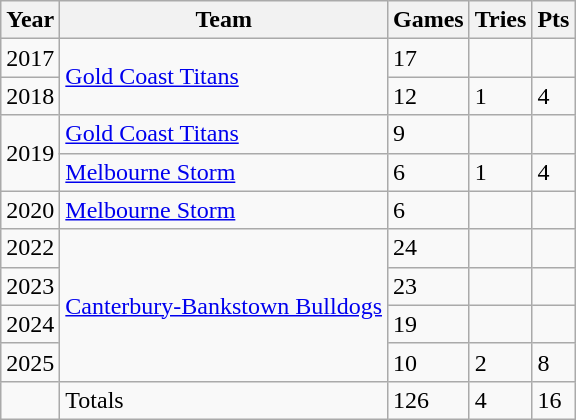<table class="wikitable">
<tr>
<th>Year</th>
<th>Team</th>
<th>Games</th>
<th>Tries</th>
<th>Pts</th>
</tr>
<tr>
<td>2017</td>
<td rowspan="2"> <a href='#'>Gold Coast Titans</a></td>
<td>17</td>
<td></td>
<td></td>
</tr>
<tr>
<td>2018</td>
<td>12</td>
<td>1</td>
<td>4</td>
</tr>
<tr>
<td rowspan="2">2019</td>
<td> <a href='#'>Gold Coast Titans</a></td>
<td>9</td>
<td></td>
<td></td>
</tr>
<tr>
<td> <a href='#'>Melbourne Storm</a></td>
<td>6</td>
<td>1</td>
<td>4</td>
</tr>
<tr>
<td>2020</td>
<td> <a href='#'>Melbourne Storm</a></td>
<td>6</td>
<td></td>
<td></td>
</tr>
<tr>
<td>2022</td>
<td rowspan="4"> <a href='#'>Canterbury-Bankstown Bulldogs</a></td>
<td>24</td>
<td></td>
<td></td>
</tr>
<tr>
<td>2023</td>
<td>23</td>
<td></td>
<td></td>
</tr>
<tr>
<td>2024</td>
<td>19</td>
<td></td>
<td></td>
</tr>
<tr>
<td>2025</td>
<td>10</td>
<td>2</td>
<td>8</td>
</tr>
<tr>
<td></td>
<td>Totals</td>
<td>126</td>
<td>4</td>
<td>16</td>
</tr>
</table>
